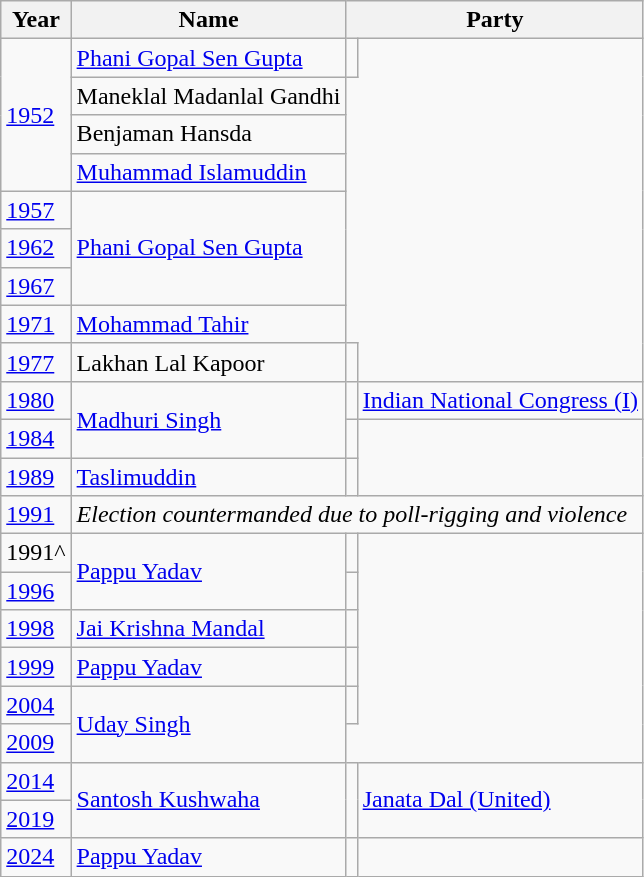<table class="wikitable">
<tr>
<th>Year</th>
<th>Name</th>
<th colspan="2">Party</th>
</tr>
<tr>
<td rowspan="4"><a href='#'>1952</a></td>
<td><a href='#'>Phani Gopal Sen Gupta</a></td>
<td></td>
</tr>
<tr>
<td>Maneklal Madanlal Gandhi</td>
</tr>
<tr>
<td>Benjaman Hansda</td>
</tr>
<tr>
<td><a href='#'>Muhammad Islamuddin</a></td>
</tr>
<tr>
<td><a href='#'>1957</a></td>
<td rowspan="3"><a href='#'>Phani Gopal Sen Gupta</a></td>
</tr>
<tr>
<td><a href='#'>1962</a></td>
</tr>
<tr>
<td><a href='#'>1967</a></td>
</tr>
<tr>
<td><a href='#'>1971</a></td>
<td><a href='#'>Mohammad Tahir</a></td>
</tr>
<tr>
<td><a href='#'>1977</a></td>
<td>Lakhan Lal Kapoor</td>
<td></td>
</tr>
<tr>
<td><a href='#'>1980</a></td>
<td rowspan="2"><a href='#'>Madhuri Singh</a></td>
<td style=background-color:></td>
<td><a href='#'>Indian National Congress (I)</a></td>
</tr>
<tr>
<td><a href='#'>1984</a></td>
<td></td>
</tr>
<tr>
<td><a href='#'>1989</a></td>
<td><a href='#'>Taslimuddin</a></td>
<td></td>
</tr>
<tr>
<td><a href='#'>1991</a></td>
<td colspan="3"><em>Election countermanded due to poll-rigging and violence</em></td>
</tr>
<tr>
<td>1991^</td>
<td rowspan="2"><a href='#'>Pappu Yadav</a></td>
<td></td>
</tr>
<tr>
<td><a href='#'>1996</a></td>
<td></td>
</tr>
<tr>
<td><a href='#'>1998</a></td>
<td><a href='#'>Jai Krishna Mandal</a></td>
<td></td>
</tr>
<tr>
<td><a href='#'>1999</a></td>
<td><a href='#'>Pappu Yadav</a></td>
<td></td>
</tr>
<tr>
<td><a href='#'>2004</a></td>
<td rowspan="2"><a href='#'>Uday Singh</a></td>
<td></td>
</tr>
<tr>
<td><a href='#'>2009</a></td>
</tr>
<tr>
<td><a href='#'>2014</a></td>
<td rowspan="2"><a href='#'>Santosh Kushwaha</a></td>
<td rowspan="2" style=background-color:></td>
<td rowspan="2"><a href='#'>Janata Dal (United)</a></td>
</tr>
<tr>
<td><a href='#'>2019</a></td>
</tr>
<tr>
<td rowspan="2"><a href='#'>2024</a></td>
<td rowspan="2"><a href='#'>Pappu Yadav</a></td>
<td></td>
</tr>
</table>
